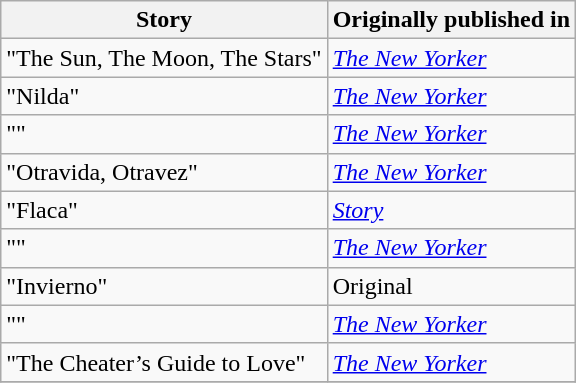<table class="wikitable">
<tr>
<th><strong>Story</strong></th>
<th><strong>Originally published in</strong></th>
</tr>
<tr>
<td>"The Sun, The Moon, The Stars"</td>
<td><em><a href='#'>The New Yorker</a></em></td>
</tr>
<tr>
<td>"Nilda"</td>
<td><em><a href='#'>The New Yorker</a></em></td>
</tr>
<tr>
<td>""</td>
<td><em><a href='#'>The New Yorker</a></em></td>
</tr>
<tr>
<td>"Otravida, Otravez"</td>
<td><em><a href='#'>The New Yorker</a></em></td>
</tr>
<tr>
<td>"Flaca"</td>
<td><em><a href='#'>Story</a></em></td>
</tr>
<tr>
<td>""</td>
<td><em><a href='#'>The New Yorker</a></em></td>
</tr>
<tr>
<td>"Invierno"</td>
<td>Original</td>
</tr>
<tr>
<td>""</td>
<td><em><a href='#'>The New Yorker</a></em></td>
</tr>
<tr>
<td>"The Cheater’s Guide to Love"</td>
<td><em><a href='#'>The New Yorker</a></em></td>
</tr>
<tr>
</tr>
</table>
